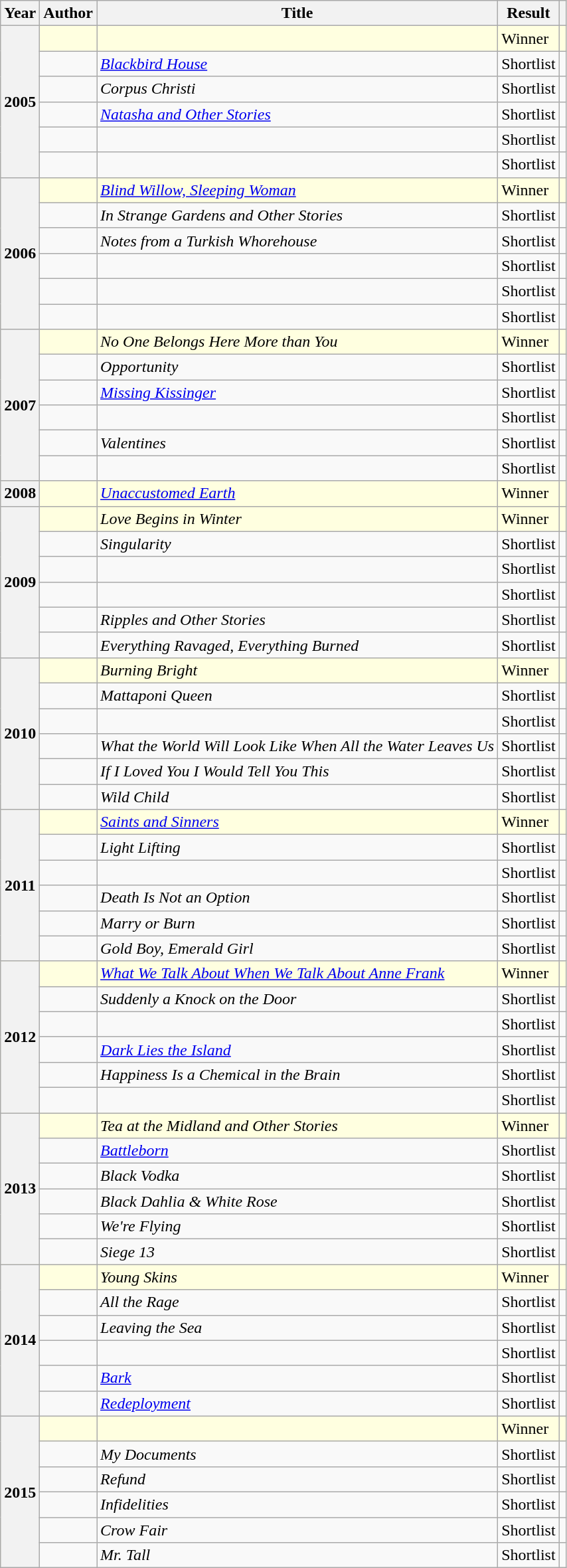<table class="wikitable sortable mw-collapsible">
<tr>
<th scope="col">Year</th>
<th scope="col">Author</th>
<th scope="col">Title</th>
<th scope="col">Result</th>
<th scope="col"></th>
</tr>
<tr style="background:lightyellow">
<th rowspan="6">2005</th>
<td></td>
<td><em></em></td>
<td>Winner</td>
<td></td>
</tr>
<tr>
<td></td>
<td><em><a href='#'>Blackbird House</a></em></td>
<td>Shortlist</td>
<td></td>
</tr>
<tr>
<td></td>
<td><em>Corpus Christi</em></td>
<td>Shortlist</td>
<td></td>
</tr>
<tr>
<td></td>
<td><em><a href='#'>Natasha and Other Stories</a></em></td>
<td>Shortlist</td>
<td></td>
</tr>
<tr>
<td></td>
<td><em></em></td>
<td>Shortlist</td>
<td></td>
</tr>
<tr>
<td></td>
<td><em></em></td>
<td>Shortlist</td>
<td></td>
</tr>
<tr style="background:lightyellow">
<th rowspan="6">2006</th>
<td></td>
<td><em><a href='#'>Blind Willow, Sleeping Woman</a></em></td>
<td>Winner</td>
<td></td>
</tr>
<tr>
<td></td>
<td><em>In Strange Gardens and Other Stories</em></td>
<td>Shortlist</td>
<td></td>
</tr>
<tr>
<td></td>
<td><em>Notes from a Turkish Whorehouse</em></td>
<td>Shortlist</td>
<td></td>
</tr>
<tr>
<td></td>
<td><em></em></td>
<td>Shortlist</td>
<td></td>
</tr>
<tr>
<td></td>
<td><em></em></td>
<td>Shortlist</td>
<td></td>
</tr>
<tr>
<td></td>
<td><em></em></td>
<td>Shortlist</td>
<td></td>
</tr>
<tr style="background:lightyellow">
<th rowspan="6">2007</th>
<td></td>
<td><em>No One Belongs Here More than You</em></td>
<td>Winner</td>
<td></td>
</tr>
<tr>
<td></td>
<td><em>Opportunity</em></td>
<td>Shortlist</td>
<td></td>
</tr>
<tr>
<td></td>
<td><em><a href='#'>Missing Kissinger</a></em></td>
<td>Shortlist</td>
<td></td>
</tr>
<tr>
<td></td>
<td><em></em></td>
<td>Shortlist</td>
<td></td>
</tr>
<tr>
<td></td>
<td><em>Valentines</em></td>
<td>Shortlist</td>
<td></td>
</tr>
<tr>
<td></td>
<td><em></em></td>
<td>Shortlist</td>
<td></td>
</tr>
<tr style="background:lightyellow">
<th>2008</th>
<td></td>
<td><em><a href='#'>Unaccustomed Earth</a></em></td>
<td>Winner</td>
<td></td>
</tr>
<tr style="background:lightyellow">
<th rowspan="6">2009</th>
<td></td>
<td><em>Love Begins in Winter</em></td>
<td>Winner</td>
<td></td>
</tr>
<tr>
<td></td>
<td><em>Singularity</em></td>
<td>Shortlist</td>
<td></td>
</tr>
<tr>
<td></td>
<td><em></em></td>
<td>Shortlist</td>
<td></td>
</tr>
<tr>
<td></td>
<td><em></em></td>
<td>Shortlist</td>
<td></td>
</tr>
<tr>
<td></td>
<td><em>Ripples and Other Stories</em></td>
<td>Shortlist</td>
<td></td>
</tr>
<tr>
<td></td>
<td><em>Everything Ravaged, Everything Burned</em></td>
<td>Shortlist</td>
<td></td>
</tr>
<tr style="background:lightyellow">
<th rowspan="6">2010</th>
<td></td>
<td><em>Burning Bright</em></td>
<td>Winner</td>
<td></td>
</tr>
<tr>
<td></td>
<td><em>Mattaponi Queen</em></td>
<td>Shortlist</td>
<td></td>
</tr>
<tr>
<td></td>
<td><em></em></td>
<td>Shortlist</td>
<td></td>
</tr>
<tr>
<td></td>
<td><em>What the World Will Look Like When All the Water Leaves Us</em></td>
<td>Shortlist</td>
<td></td>
</tr>
<tr>
<td></td>
<td><em>If I Loved You I Would Tell You This</em></td>
<td>Shortlist</td>
<td></td>
</tr>
<tr>
<td></td>
<td><em>Wild Child</em></td>
<td>Shortlist</td>
<td></td>
</tr>
<tr style="background:lightyellow">
<th rowspan="6">2011</th>
<td></td>
<td><em><a href='#'>Saints and Sinners</a></em></td>
<td>Winner</td>
<td></td>
</tr>
<tr>
<td></td>
<td><em>Light Lifting</em></td>
<td>Shortlist</td>
<td></td>
</tr>
<tr>
<td></td>
<td><em></em></td>
<td>Shortlist</td>
<td></td>
</tr>
<tr>
<td></td>
<td><em>Death Is Not an Option</em></td>
<td>Shortlist</td>
<td></td>
</tr>
<tr>
<td></td>
<td><em>Marry or Burn</em></td>
<td>Shortlist</td>
<td></td>
</tr>
<tr>
<td></td>
<td><em>Gold Boy, Emerald Girl</em></td>
<td>Shortlist</td>
<td></td>
</tr>
<tr style="background:lightyellow">
<th rowspan="6">2012</th>
<td></td>
<td><em><a href='#'>What We Talk About When We Talk About Anne Frank</a></em></td>
<td>Winner</td>
<td></td>
</tr>
<tr>
<td></td>
<td><em>Suddenly a Knock on the Door</em></td>
<td>Shortlist</td>
<td></td>
</tr>
<tr>
<td></td>
<td><em></em></td>
<td>Shortlist</td>
<td></td>
</tr>
<tr>
<td></td>
<td><em><a href='#'>Dark Lies the Island</a></em></td>
<td>Shortlist</td>
<td></td>
</tr>
<tr>
<td></td>
<td><em>Happiness Is a Chemical in the Brain</em></td>
<td>Shortlist</td>
<td></td>
</tr>
<tr>
<td></td>
<td><em></em></td>
<td>Shortlist</td>
<td></td>
</tr>
<tr style="background:lightyellow">
<th rowspan="6">2013</th>
<td></td>
<td><em>Tea at the Midland and Other Stories</em></td>
<td>Winner</td>
<td></td>
</tr>
<tr>
<td></td>
<td><em><a href='#'>Battleborn</a></em></td>
<td>Shortlist</td>
<td></td>
</tr>
<tr>
<td></td>
<td><em>Black Vodka</em></td>
<td>Shortlist</td>
<td></td>
</tr>
<tr>
<td></td>
<td><em>Black Dahlia & White Rose</em></td>
<td>Shortlist</td>
<td></td>
</tr>
<tr>
<td></td>
<td><em>We're Flying</em></td>
<td>Shortlist</td>
<td></td>
</tr>
<tr>
<td></td>
<td><em>Siege 13</em></td>
<td>Shortlist</td>
<td></td>
</tr>
<tr style="background:lightyellow">
<th rowspan="6">2014</th>
<td></td>
<td><em>Young Skins</em></td>
<td>Winner</td>
<td></td>
</tr>
<tr>
<td></td>
<td><em>All the Rage</em></td>
<td>Shortlist</td>
<td></td>
</tr>
<tr>
<td></td>
<td><em>Leaving the Sea</em></td>
<td>Shortlist</td>
<td></td>
</tr>
<tr>
<td></td>
<td><em></em></td>
<td>Shortlist</td>
<td></td>
</tr>
<tr>
<td></td>
<td><em><a href='#'>Bark</a></em></td>
<td>Shortlist</td>
<td></td>
</tr>
<tr>
<td></td>
<td><em><a href='#'>Redeployment</a></em></td>
<td>Shortlist</td>
<td></td>
</tr>
<tr style="background:lightyellow">
<th rowspan="6">2015</th>
<td></td>
<td><em></em></td>
<td>Winner</td>
<td></td>
</tr>
<tr>
<td></td>
<td><em>My Documents</em></td>
<td>Shortlist</td>
<td></td>
</tr>
<tr>
<td></td>
<td><em>Refund</em></td>
<td>Shortlist</td>
<td></td>
</tr>
<tr>
<td></td>
<td><em>Infidelities</em></td>
<td>Shortlist</td>
<td></td>
</tr>
<tr>
<td></td>
<td><em>Crow Fair</em></td>
<td>Shortlist</td>
<td></td>
</tr>
<tr>
<td></td>
<td><em>Mr. Tall</em></td>
<td>Shortlist</td>
<td></td>
</tr>
</table>
